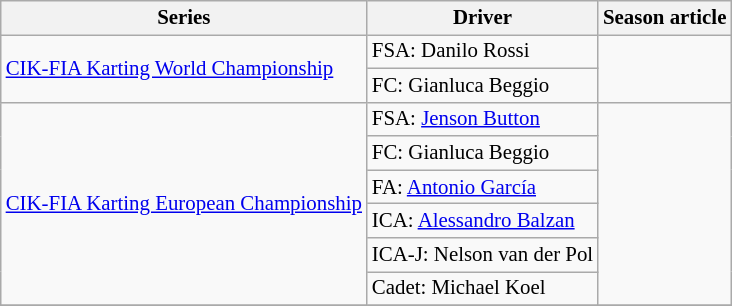<table class="wikitable" style="font-size: 87%;">
<tr>
<th>Series</th>
<th>Driver</th>
<th>Season article</th>
</tr>
<tr>
<td rowspan=2><a href='#'>CIK-FIA Karting World Championship</a></td>
<td>FSA:  Danilo Rossi</td>
<td rowspan=2></td>
</tr>
<tr>
<td>FC:  Gianluca Beggio</td>
</tr>
<tr>
<td rowspan=6><a href='#'>CIK-FIA Karting European Championship</a></td>
<td>FSA:  <a href='#'>Jenson Button</a></td>
<td rowspan=6></td>
</tr>
<tr>
<td>FC:  Gianluca Beggio</td>
</tr>
<tr>
<td>FA:  <a href='#'>Antonio García</a></td>
</tr>
<tr>
<td>ICA:  <a href='#'>Alessandro Balzan</a></td>
</tr>
<tr>
<td>ICA-J:  Nelson van der Pol</td>
</tr>
<tr>
<td>Cadet:  Michael Koel</td>
</tr>
<tr>
</tr>
</table>
